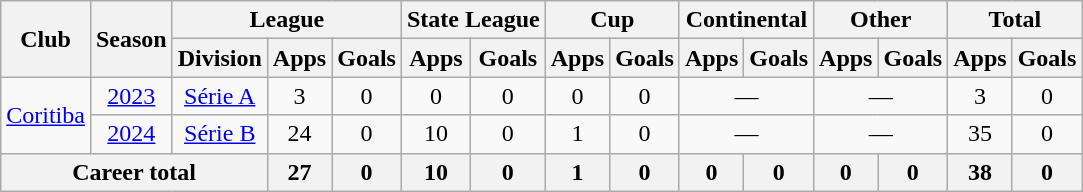<table class="wikitable" style="text-align: center;">
<tr>
<th rowspan="2">Club</th>
<th rowspan="2">Season</th>
<th colspan="3">League</th>
<th colspan="2">State League</th>
<th colspan="2">Cup</th>
<th colspan="2">Continental</th>
<th colspan="2">Other</th>
<th colspan="2">Total</th>
</tr>
<tr>
<th>Division</th>
<th>Apps</th>
<th>Goals</th>
<th>Apps</th>
<th>Goals</th>
<th>Apps</th>
<th>Goals</th>
<th>Apps</th>
<th>Goals</th>
<th>Apps</th>
<th>Goals</th>
<th>Apps</th>
<th>Goals</th>
</tr>
<tr>
<td rowspan="2" valign="center"><a href='#'>Coritiba</a></td>
<td><a href='#'>2023</a></td>
<td><a href='#'>Série A</a></td>
<td>3</td>
<td>0</td>
<td>0</td>
<td>0</td>
<td>0</td>
<td>0</td>
<td colspan="2">—</td>
<td colspan="2">—</td>
<td>3</td>
<td>0</td>
</tr>
<tr>
<td><a href='#'>2024</a></td>
<td><a href='#'>Série B</a></td>
<td>24</td>
<td>0</td>
<td>10</td>
<td>0</td>
<td>1</td>
<td>0</td>
<td colspan="2">—</td>
<td colspan="2">—</td>
<td>35</td>
<td>0</td>
</tr>
<tr>
<th colspan="3"><strong>Career total</strong></th>
<th>27</th>
<th>0</th>
<th>10</th>
<th>0</th>
<th>1</th>
<th>0</th>
<th>0</th>
<th>0</th>
<th>0</th>
<th>0</th>
<th>38</th>
<th>0</th>
</tr>
</table>
